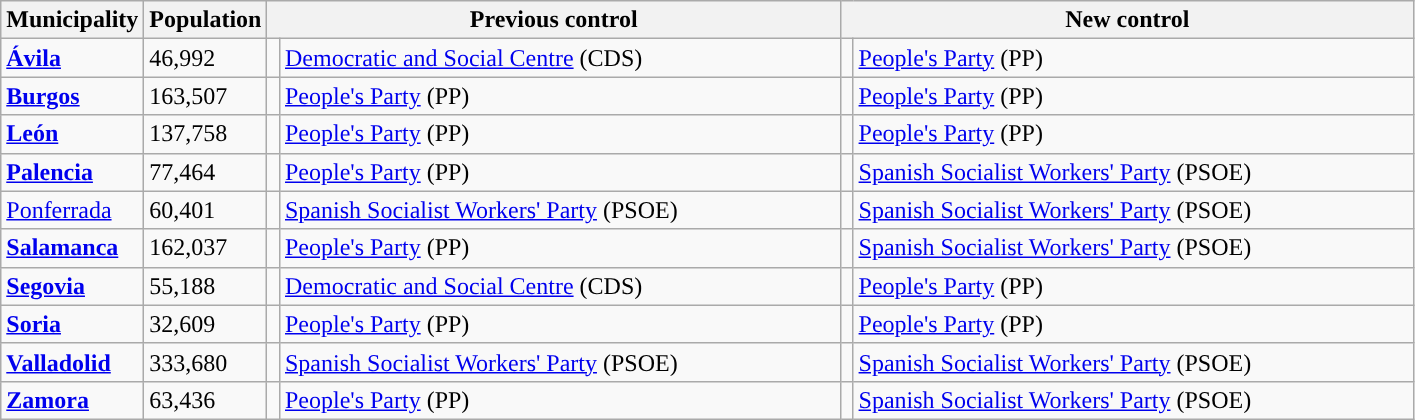<table class="wikitable sortable">
<tr>
<th>Municipality</th>
<th>Population</th>
<th colspan="2" style="width:375px;">Previous control</th>
<th colspan="2" style="width:375px;">New control</th>
</tr>
<tr>
<td><strong><a href='#'>Ávila</a></strong></td>
<td>46,992</td>
<td width="1" style="color:inherit;background:"></td>
<td><a href='#'>Democratic and Social Centre</a> (CDS)</td>
<td width="1" style="color:inherit;background:"></td>
<td><a href='#'>People's Party</a> (PP)</td>
</tr>
<tr>
<td><strong><a href='#'>Burgos</a></strong></td>
<td>163,507</td>
<td style="color:inherit;background:"></td>
<td><a href='#'>People's Party</a> (PP)</td>
<td style="color:inherit;background:"></td>
<td><a href='#'>People's Party</a> (PP)</td>
</tr>
<tr>
<td><strong><a href='#'>León</a></strong></td>
<td>137,758</td>
<td style="color:inherit;background:"></td>
<td><a href='#'>People's Party</a> (PP)</td>
<td style="color:inherit;background:"></td>
<td><a href='#'>People's Party</a> (PP)</td>
</tr>
<tr>
<td><strong><a href='#'>Palencia</a></strong></td>
<td>77,464</td>
<td style="color:inherit;background:"></td>
<td><a href='#'>People's Party</a> (PP)</td>
<td style="color:inherit;background:"></td>
<td><a href='#'>Spanish Socialist Workers' Party</a> (PSOE)</td>
</tr>
<tr>
<td><a href='#'>Ponferrada</a></td>
<td>60,401</td>
<td style="color:inherit;background:"></td>
<td><a href='#'>Spanish Socialist Workers' Party</a> (PSOE)</td>
<td style="color:inherit;background:"></td>
<td><a href='#'>Spanish Socialist Workers' Party</a> (PSOE)</td>
</tr>
<tr>
<td><strong><a href='#'>Salamanca</a></strong></td>
<td>162,037</td>
<td style="color:inherit;background:"></td>
<td><a href='#'>People's Party</a> (PP)</td>
<td style="color:inherit;background:"></td>
<td><a href='#'>Spanish Socialist Workers' Party</a> (PSOE)</td>
</tr>
<tr>
<td><strong><a href='#'>Segovia</a></strong></td>
<td>55,188</td>
<td style="color:inherit;background:"></td>
<td><a href='#'>Democratic and Social Centre</a> (CDS)</td>
<td style="color:inherit;background:"></td>
<td><a href='#'>People's Party</a> (PP)</td>
</tr>
<tr>
<td><strong><a href='#'>Soria</a></strong></td>
<td>32,609</td>
<td style="color:inherit;background:"></td>
<td><a href='#'>People's Party</a> (PP)</td>
<td style="color:inherit;background:"></td>
<td><a href='#'>People's Party</a> (PP)</td>
</tr>
<tr>
<td><strong><a href='#'>Valladolid</a></strong></td>
<td>333,680</td>
<td style="color:inherit;background:"></td>
<td><a href='#'>Spanish Socialist Workers' Party</a> (PSOE)</td>
<td style="color:inherit;background:"></td>
<td><a href='#'>Spanish Socialist Workers' Party</a> (PSOE)</td>
</tr>
<tr>
<td><strong><a href='#'>Zamora</a></strong></td>
<td>63,436</td>
<td style="color:inherit;background:"></td>
<td><a href='#'>People's Party</a> (PP)</td>
<td style="color:inherit;background:"></td>
<td><a href='#'>Spanish Socialist Workers' Party</a> (PSOE)</td>
</tr>
</table>
